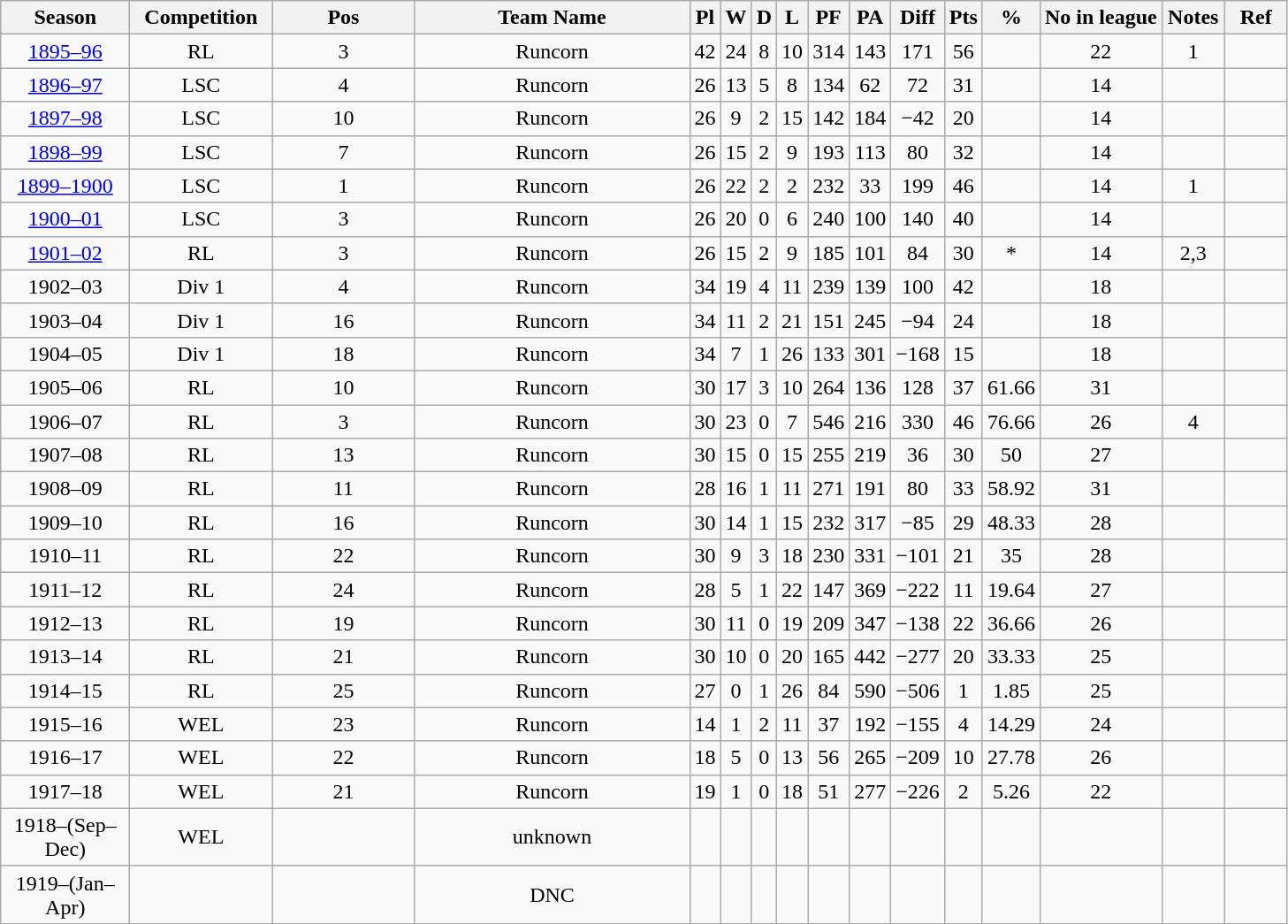<table class="wikitable" style="text-align:center;">
<tr>
<th width=90 abbr="season">Season</th>
<th width=100 abbr="Competition">Competition</th>
<th width=100 abbr="Position">Pos</th>
<th width=200 abbr="Club">Team Name</th>
<th width 50 abbr="Pl">Pl</th>
<th width 50 abbr="W">W</th>
<th width 50 abbr="D">D</th>
<th width 50 abbr="L">L</th>
<th width 60 abbr="PF">PF</th>
<th width 60 abbr="PA">PA</th>
<th width 100 abbr="Diff">Diff</th>
<th width 60 abbr="Pts">Pts</th>
<th width 60 abbr="%">%</th>
<th width 100 abbr="No of Teams">No in league</th>
<th width=40 abbr="Notes">Notes</th>
<th width=40 abbr="Ref">Ref</th>
</tr>
<tr>
<td><a href='#'>1895–96</a></td>
<td>RL</td>
<td>3</td>
<td>Runcorn</td>
<td>42</td>
<td>24</td>
<td>8</td>
<td>10</td>
<td>314</td>
<td>143</td>
<td>171</td>
<td>56</td>
<td></td>
<td>22</td>
<td>1</td>
<td></td>
</tr>
<tr>
<td><a href='#'>1896–97</a></td>
<td>LSC</td>
<td>4</td>
<td>Runcorn</td>
<td>26</td>
<td>13</td>
<td>5</td>
<td>8</td>
<td>134</td>
<td>62</td>
<td>72</td>
<td>31</td>
<td></td>
<td>14</td>
<td></td>
<td></td>
</tr>
<tr>
<td><a href='#'>1897–98</a></td>
<td>LSC</td>
<td>10</td>
<td>Runcorn</td>
<td>26</td>
<td>9</td>
<td>2</td>
<td>15</td>
<td>142</td>
<td>184</td>
<td>−42</td>
<td>20</td>
<td></td>
<td>14</td>
<td></td>
<td></td>
</tr>
<tr>
<td><a href='#'>1898–99</a></td>
<td>LSC</td>
<td>7</td>
<td>Runcorn</td>
<td>26</td>
<td>15</td>
<td>2</td>
<td>9</td>
<td>193</td>
<td>113</td>
<td>80</td>
<td>32</td>
<td></td>
<td>14</td>
<td></td>
<td></td>
</tr>
<tr>
<td><a href='#'>1899–1900</a></td>
<td>LSC</td>
<td>1</td>
<td>Runcorn</td>
<td>26</td>
<td>22</td>
<td>2</td>
<td>2</td>
<td>232</td>
<td>33</td>
<td>199</td>
<td>46</td>
<td></td>
<td>14</td>
<td>1</td>
<td></td>
</tr>
<tr>
<td><a href='#'>1900–01</a></td>
<td>LSC</td>
<td>3</td>
<td>Runcorn</td>
<td>26</td>
<td>20</td>
<td>0</td>
<td>6</td>
<td>240</td>
<td>100</td>
<td>140</td>
<td>40</td>
<td></td>
<td>14</td>
<td></td>
<td></td>
</tr>
<tr>
<td><a href='#'>1901–02</a></td>
<td>RL</td>
<td>3</td>
<td>Runcorn</td>
<td>26</td>
<td>15</td>
<td>2</td>
<td>9</td>
<td>185</td>
<td>101</td>
<td>84</td>
<td>30</td>
<td>*</td>
<td>14</td>
<td>2,3</td>
<td></td>
</tr>
<tr>
<td>1902–03</td>
<td>Div 1</td>
<td>4</td>
<td>Runcorn</td>
<td>34</td>
<td>19</td>
<td>4</td>
<td>11</td>
<td>239</td>
<td>139</td>
<td>100</td>
<td>42</td>
<td></td>
<td>18</td>
<td></td>
<td></td>
</tr>
<tr>
<td>1903–04</td>
<td>Div 1</td>
<td>16</td>
<td>Runcorn</td>
<td>34</td>
<td>11</td>
<td>2</td>
<td>21</td>
<td>151</td>
<td>245</td>
<td>−94</td>
<td>24</td>
<td></td>
<td>18</td>
<td></td>
<td></td>
</tr>
<tr>
<td>1904–05</td>
<td>Div 1</td>
<td>18</td>
<td>Runcorn</td>
<td>34</td>
<td>7</td>
<td>1</td>
<td>26</td>
<td>133</td>
<td>301</td>
<td>−168</td>
<td>15</td>
<td></td>
<td>18</td>
<td></td>
<td></td>
</tr>
<tr>
<td>1905–06</td>
<td>RL</td>
<td>10</td>
<td>Runcorn</td>
<td>30</td>
<td>17</td>
<td>3</td>
<td>10</td>
<td>264</td>
<td>136</td>
<td>128</td>
<td>37</td>
<td>61.66</td>
<td>31</td>
<td></td>
<td></td>
</tr>
<tr>
<td>1906–07</td>
<td>RL</td>
<td>3</td>
<td>Runcorn</td>
<td>30</td>
<td>23</td>
<td>0</td>
<td>7</td>
<td>546</td>
<td>216</td>
<td>330</td>
<td>46</td>
<td>76.66</td>
<td>26</td>
<td>4</td>
<td></td>
</tr>
<tr>
<td>1907–08</td>
<td>RL</td>
<td>13</td>
<td>Runcorn</td>
<td>30</td>
<td>15</td>
<td>0</td>
<td>15</td>
<td>255</td>
<td>219</td>
<td>36</td>
<td>30</td>
<td>50</td>
<td>27</td>
<td></td>
<td></td>
</tr>
<tr>
<td>1908–09</td>
<td>RL</td>
<td>11</td>
<td>Runcorn</td>
<td>28</td>
<td>16</td>
<td>1</td>
<td>11</td>
<td>271</td>
<td>191</td>
<td>80</td>
<td>33</td>
<td>58.92</td>
<td>31</td>
<td></td>
<td></td>
</tr>
<tr>
<td>1909–10</td>
<td>RL</td>
<td>16</td>
<td>Runcorn</td>
<td>30</td>
<td>14</td>
<td>1</td>
<td>15</td>
<td>232</td>
<td>317</td>
<td>−85</td>
<td>29</td>
<td>48.33</td>
<td>28</td>
<td></td>
<td></td>
</tr>
<tr>
<td>1910–11</td>
<td>RL</td>
<td>22</td>
<td>Runcorn</td>
<td>30</td>
<td>9</td>
<td>3</td>
<td>18</td>
<td>230</td>
<td>331</td>
<td>−101</td>
<td>21</td>
<td>35</td>
<td>28</td>
<td></td>
<td></td>
</tr>
<tr>
<td>1911–12</td>
<td>RL</td>
<td>24</td>
<td>Runcorn</td>
<td>28</td>
<td>5</td>
<td>1</td>
<td>22</td>
<td>147</td>
<td>369</td>
<td>−222</td>
<td>11</td>
<td>19.64</td>
<td>27</td>
<td></td>
<td></td>
</tr>
<tr>
<td>1912–13</td>
<td>RL</td>
<td>19</td>
<td>Runcorn</td>
<td>30</td>
<td>11</td>
<td>0</td>
<td>19</td>
<td>209</td>
<td>347</td>
<td>−138</td>
<td>22</td>
<td>36.66</td>
<td>26</td>
<td></td>
<td></td>
</tr>
<tr>
<td>1913–14</td>
<td>RL</td>
<td>21</td>
<td>Runcorn</td>
<td>30</td>
<td>10</td>
<td>0</td>
<td>20</td>
<td>165</td>
<td>442</td>
<td>−277</td>
<td>20</td>
<td>33.33</td>
<td>25</td>
<td></td>
<td></td>
</tr>
<tr>
<td>1914–15</td>
<td>RL</td>
<td>25</td>
<td>Runcorn</td>
<td>27</td>
<td>0</td>
<td>1</td>
<td>26</td>
<td>84</td>
<td>590</td>
<td>−506</td>
<td>1</td>
<td>1.85</td>
<td>25</td>
<td></td>
<td></td>
</tr>
<tr>
<td>1915–16</td>
<td>WEL</td>
<td>23</td>
<td>Runcorn</td>
<td>14</td>
<td>1</td>
<td>2</td>
<td>11</td>
<td>37</td>
<td>192</td>
<td>−155</td>
<td>4</td>
<td>14.29</td>
<td>24</td>
<td></td>
<td></td>
</tr>
<tr>
<td>1916–17</td>
<td>WEL</td>
<td>22</td>
<td>Runcorn</td>
<td>18</td>
<td>5</td>
<td>0</td>
<td>13</td>
<td>56</td>
<td>265</td>
<td>−209</td>
<td>10</td>
<td>27.78</td>
<td>26</td>
<td></td>
<td></td>
</tr>
<tr>
<td>1917–18</td>
<td>WEL</td>
<td>21</td>
<td>Runcorn</td>
<td>19</td>
<td>1</td>
<td>0</td>
<td>18</td>
<td>51</td>
<td>277</td>
<td>−226</td>
<td>2</td>
<td>5.26</td>
<td>22</td>
<td></td>
<td></td>
</tr>
<tr>
<td>1918–(Sep–Dec)</td>
<td>WEL</td>
<td></td>
<td>unknown</td>
<td></td>
<td></td>
<td></td>
<td></td>
<td></td>
<td></td>
<td></td>
<td></td>
<td></td>
<td></td>
<td></td>
<td></td>
</tr>
<tr>
<td>1919–(Jan–Apr)</td>
<td></td>
<td></td>
<td>DNC</td>
<td></td>
<td></td>
<td></td>
<td></td>
<td></td>
<td></td>
<td></td>
<td></td>
<td></td>
<td></td>
<td></td>
<td></td>
</tr>
</table>
